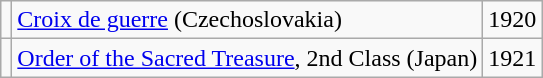<table class="wikitable">
<tr>
<td></td>
<td><a href='#'>Croix de guerre</a> (Czechoslovakia)</td>
<td>1920</td>
</tr>
<tr>
<td></td>
<td><a href='#'>Order of the Sacred Treasure</a>, 2nd Class (Japan)</td>
<td>1921</td>
</tr>
</table>
